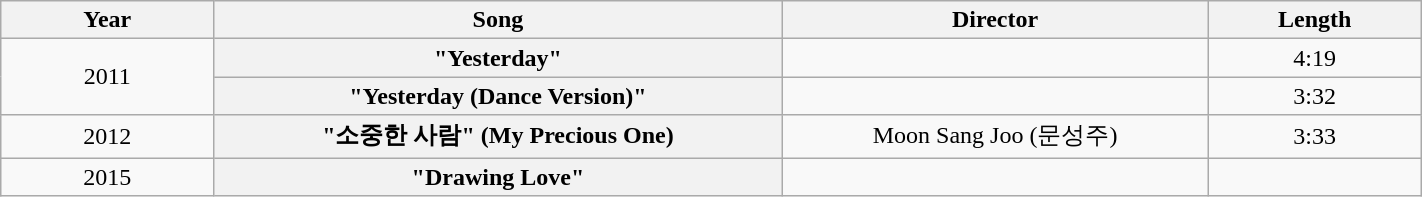<table class="wikitable plainrowheaders"  style="width:75%; text-align:center;">
<tr>
<th width=15%>Year</th>
<th width=40%>Song</th>
<th width=30%>Director</th>
<th width=15%>Length</th>
</tr>
<tr>
<td rowspan="2">2011</td>
<th scope=row>"Yesterday"</th>
<td></td>
<td>4:19</td>
</tr>
<tr>
<th scope=row>"Yesterday (Dance Version)"</th>
<td></td>
<td>3:32</td>
</tr>
<tr>
<td>2012</td>
<th scope=row>"소중한 사람" (My Precious One)</th>
<td>Moon Sang Joo (문성주)</td>
<td>3:33</td>
</tr>
<tr>
<td>2015</td>
<th scope=row>"Drawing Love"</th>
<td></td>
<td></td>
</tr>
</table>
